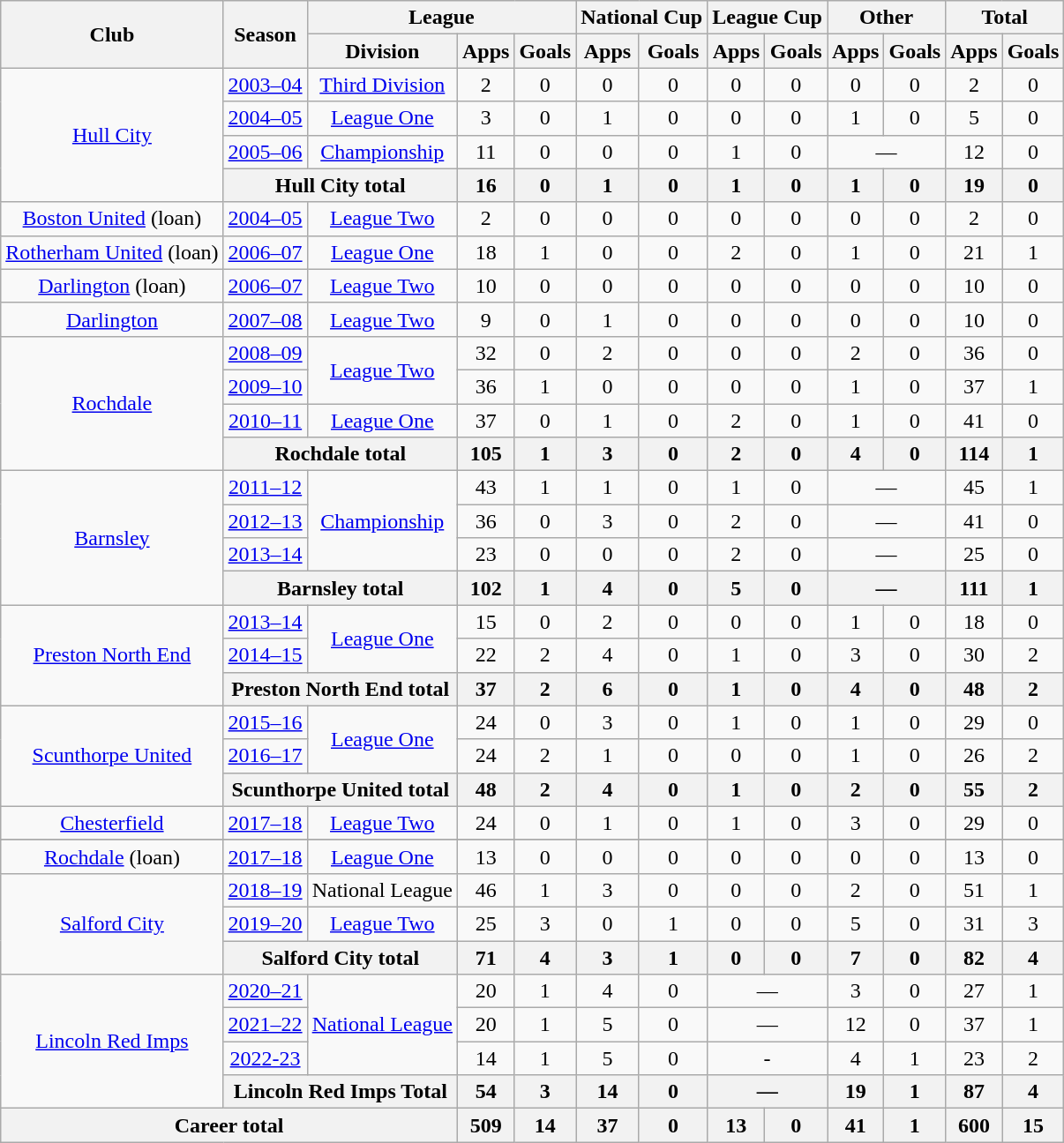<table class="wikitable" style="text-align:center">
<tr>
<th rowspan="2">Club</th>
<th rowspan="2">Season</th>
<th colspan="3">League</th>
<th colspan="2">National Cup</th>
<th colspan="2">League Cup</th>
<th colspan="2">Other</th>
<th colspan="2">Total</th>
</tr>
<tr>
<th>Division</th>
<th>Apps</th>
<th>Goals</th>
<th>Apps</th>
<th>Goals</th>
<th>Apps</th>
<th>Goals</th>
<th>Apps</th>
<th>Goals</th>
<th>Apps</th>
<th>Goals</th>
</tr>
<tr>
<td rowspan="4"><a href='#'>Hull City</a></td>
<td><a href='#'>2003–04</a></td>
<td><a href='#'>Third Division</a></td>
<td>2</td>
<td>0</td>
<td>0</td>
<td>0</td>
<td>0</td>
<td>0</td>
<td>0</td>
<td>0</td>
<td>2</td>
<td>0</td>
</tr>
<tr>
<td><a href='#'>2004–05</a></td>
<td><a href='#'>League One</a></td>
<td>3</td>
<td>0</td>
<td>1</td>
<td>0</td>
<td>0</td>
<td>0</td>
<td>1</td>
<td>0</td>
<td>5</td>
<td>0</td>
</tr>
<tr>
<td><a href='#'>2005–06</a></td>
<td><a href='#'>Championship</a></td>
<td>11</td>
<td>0</td>
<td>0</td>
<td>0</td>
<td>1</td>
<td>0</td>
<td colspan="2">—</td>
<td>12</td>
<td>0</td>
</tr>
<tr>
<th colspan="2">Hull City total</th>
<th>16</th>
<th>0</th>
<th>1</th>
<th>0</th>
<th>1</th>
<th>0</th>
<th>1</th>
<th>0</th>
<th>19</th>
<th>0</th>
</tr>
<tr>
<td><a href='#'>Boston United</a> (loan)</td>
<td><a href='#'>2004–05</a></td>
<td><a href='#'>League Two</a></td>
<td>2</td>
<td>0</td>
<td>0</td>
<td>0</td>
<td>0</td>
<td>0</td>
<td>0</td>
<td>0</td>
<td>2</td>
<td>0</td>
</tr>
<tr>
<td><a href='#'>Rotherham United</a> (loan)</td>
<td><a href='#'>2006–07</a></td>
<td><a href='#'>League One</a></td>
<td>18</td>
<td>1</td>
<td>0</td>
<td>0</td>
<td>2</td>
<td>0</td>
<td>1</td>
<td>0</td>
<td>21</td>
<td>1</td>
</tr>
<tr>
<td><a href='#'>Darlington</a> (loan)</td>
<td><a href='#'>2006–07</a></td>
<td><a href='#'>League Two</a></td>
<td>10</td>
<td>0</td>
<td>0</td>
<td>0</td>
<td>0</td>
<td>0</td>
<td>0</td>
<td>0</td>
<td>10</td>
<td>0</td>
</tr>
<tr>
<td><a href='#'>Darlington</a></td>
<td><a href='#'>2007–08</a></td>
<td><a href='#'>League Two</a></td>
<td>9</td>
<td>0</td>
<td>1</td>
<td>0</td>
<td>0</td>
<td>0</td>
<td>0</td>
<td>0</td>
<td>10</td>
<td>0</td>
</tr>
<tr>
<td rowspan="4"><a href='#'>Rochdale</a></td>
<td><a href='#'>2008–09</a></td>
<td rowspan="2"><a href='#'>League Two</a></td>
<td>32</td>
<td>0</td>
<td>2</td>
<td>0</td>
<td>0</td>
<td>0</td>
<td>2</td>
<td>0</td>
<td>36</td>
<td>0</td>
</tr>
<tr>
<td><a href='#'>2009–10</a></td>
<td>36</td>
<td>1</td>
<td>0</td>
<td>0</td>
<td>0</td>
<td>0</td>
<td>1</td>
<td>0</td>
<td>37</td>
<td>1</td>
</tr>
<tr>
<td><a href='#'>2010–11</a></td>
<td><a href='#'>League One</a></td>
<td>37</td>
<td>0</td>
<td>1</td>
<td>0</td>
<td>2</td>
<td>0</td>
<td>1</td>
<td>0</td>
<td>41</td>
<td>0</td>
</tr>
<tr>
<th colspan="2">Rochdale total</th>
<th>105</th>
<th>1</th>
<th>3</th>
<th>0</th>
<th>2</th>
<th>0</th>
<th>4</th>
<th>0</th>
<th>114</th>
<th>1</th>
</tr>
<tr>
<td rowspan="4"><a href='#'>Barnsley</a></td>
<td><a href='#'>2011–12</a></td>
<td rowspan="3"><a href='#'>Championship</a></td>
<td>43</td>
<td>1</td>
<td>1</td>
<td>0</td>
<td>1</td>
<td>0</td>
<td colspan="2">—</td>
<td>45</td>
<td>1</td>
</tr>
<tr>
<td><a href='#'>2012–13</a></td>
<td>36</td>
<td>0</td>
<td>3</td>
<td>0</td>
<td>2</td>
<td>0</td>
<td colspan="2">—</td>
<td>41</td>
<td>0</td>
</tr>
<tr>
<td><a href='#'>2013–14</a></td>
<td>23</td>
<td>0</td>
<td>0</td>
<td>0</td>
<td>2</td>
<td>0</td>
<td colspan="2">—</td>
<td>25</td>
<td>0</td>
</tr>
<tr>
<th colspan="2">Barnsley total</th>
<th>102</th>
<th>1</th>
<th>4</th>
<th>0</th>
<th>5</th>
<th>0</th>
<th colspan="2">—</th>
<th>111</th>
<th>1</th>
</tr>
<tr>
<td rowspan="3"><a href='#'>Preston North End</a></td>
<td><a href='#'>2013–14</a></td>
<td rowspan="2"><a href='#'>League One</a></td>
<td>15</td>
<td>0</td>
<td>2</td>
<td>0</td>
<td>0</td>
<td>0</td>
<td>1</td>
<td>0</td>
<td>18</td>
<td>0</td>
</tr>
<tr>
<td><a href='#'>2014–15</a></td>
<td>22</td>
<td>2</td>
<td>4</td>
<td>0</td>
<td>1</td>
<td>0</td>
<td>3</td>
<td>0</td>
<td>30</td>
<td>2</td>
</tr>
<tr>
<th colspan="2">Preston North End total</th>
<th>37</th>
<th>2</th>
<th>6</th>
<th>0</th>
<th>1</th>
<th>0</th>
<th>4</th>
<th>0</th>
<th>48</th>
<th>2</th>
</tr>
<tr>
<td rowspan="3"><a href='#'>Scunthorpe United</a></td>
<td><a href='#'>2015–16</a></td>
<td rowspan="2"><a href='#'>League One</a></td>
<td>24</td>
<td>0</td>
<td>3</td>
<td>0</td>
<td>1</td>
<td>0</td>
<td>1</td>
<td>0</td>
<td>29</td>
<td>0</td>
</tr>
<tr>
<td><a href='#'>2016–17</a></td>
<td>24</td>
<td>2</td>
<td>1</td>
<td>0</td>
<td>0</td>
<td>0</td>
<td>1</td>
<td>0</td>
<td>26</td>
<td>2</td>
</tr>
<tr>
<th colspan="2">Scunthorpe United total</th>
<th>48</th>
<th>2</th>
<th>4</th>
<th>0</th>
<th>1</th>
<th>0</th>
<th>2</th>
<th>0</th>
<th>55</th>
<th>2</th>
</tr>
<tr>
<td><a href='#'>Chesterfield</a></td>
<td><a href='#'>2017–18</a></td>
<td><a href='#'>League Two</a></td>
<td>24</td>
<td>0</td>
<td>1</td>
<td>0</td>
<td>1</td>
<td>0</td>
<td>3</td>
<td>0</td>
<td>29</td>
<td>0</td>
</tr>
<tr>
</tr>
<tr>
<td><a href='#'>Rochdale</a> (loan)</td>
<td><a href='#'>2017–18</a></td>
<td><a href='#'>League One</a></td>
<td>13</td>
<td>0</td>
<td>0</td>
<td>0</td>
<td>0</td>
<td>0</td>
<td>0</td>
<td>0</td>
<td>13</td>
<td>0</td>
</tr>
<tr>
<td rowspan="3"><a href='#'>Salford City</a></td>
<td><a href='#'>2018–19</a></td>
<td>National League</td>
<td>46</td>
<td>1</td>
<td>3</td>
<td>0</td>
<td>0</td>
<td>0</td>
<td>2</td>
<td>0</td>
<td>51</td>
<td>1</td>
</tr>
<tr>
<td><a href='#'>2019–20</a></td>
<td><a href='#'>League Two</a></td>
<td>25</td>
<td>3</td>
<td>0</td>
<td>1</td>
<td>0</td>
<td>0</td>
<td>5</td>
<td>0</td>
<td>31</td>
<td>3</td>
</tr>
<tr>
<th colspan="2">Salford City total</th>
<th>71</th>
<th>4</th>
<th>3</th>
<th>1</th>
<th>0</th>
<th>0</th>
<th>7</th>
<th>0</th>
<th>82</th>
<th>4</th>
</tr>
<tr>
<td rowspan="4"><a href='#'>Lincoln Red Imps</a></td>
<td><a href='#'>2020–21</a></td>
<td rowspan="3"><a href='#'>National League</a></td>
<td>20</td>
<td>1</td>
<td>4</td>
<td>0</td>
<td colspan="2">—</td>
<td>3</td>
<td>0</td>
<td>27</td>
<td>1</td>
</tr>
<tr>
<td><a href='#'>2021–22</a></td>
<td>20</td>
<td>1</td>
<td>5</td>
<td>0</td>
<td colspan="2">—</td>
<td>12</td>
<td>0</td>
<td>37</td>
<td>1</td>
</tr>
<tr>
<td><a href='#'>2022-23</a></td>
<td>14</td>
<td>1</td>
<td>5</td>
<td>0</td>
<td colspan="2">-</td>
<td>4</td>
<td>1</td>
<td>23</td>
<td>2</td>
</tr>
<tr>
<th colspan="2">Lincoln Red Imps Total</th>
<th>54</th>
<th>3</th>
<th>14</th>
<th>0</th>
<th colspan="2">—</th>
<th>19</th>
<th>1</th>
<th>87</th>
<th>4</th>
</tr>
<tr>
<th colspan="3">Career total</th>
<th>509</th>
<th>14</th>
<th>37</th>
<th>0</th>
<th>13</th>
<th>0</th>
<th>41</th>
<th>1</th>
<th>600</th>
<th>15</th>
</tr>
</table>
